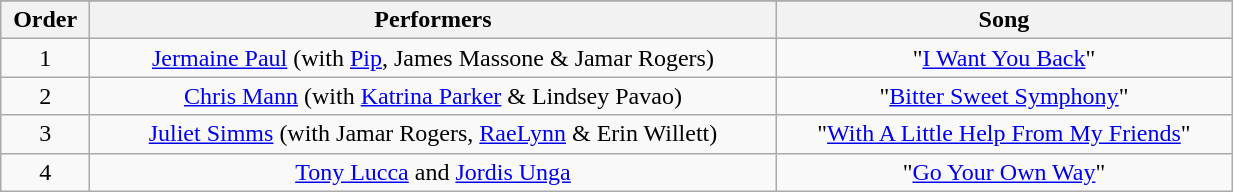<table class="wikitable" style="text-align:center; width:65%;">
<tr>
</tr>
<tr>
<th>Order</th>
<th>Performers</th>
<th>Song</th>
</tr>
<tr>
<td>1</td>
<td><a href='#'>Jermaine Paul</a> (with <a href='#'>Pip</a>, James Massone & Jamar Rogers)</td>
<td>"<a href='#'>I Want You Back</a>"</td>
</tr>
<tr>
<td>2</td>
<td><a href='#'>Chris Mann</a> (with <a href='#'>Katrina Parker</a> & Lindsey Pavao)</td>
<td>"<a href='#'>Bitter Sweet Symphony</a>"</td>
</tr>
<tr>
<td>3</td>
<td><a href='#'>Juliet Simms</a> (with Jamar Rogers, <a href='#'>RaeLynn</a> & Erin Willett)</td>
<td>"<a href='#'>With A Little Help From My Friends</a>"</td>
</tr>
<tr>
<td>4</td>
<td><a href='#'>Tony Lucca</a> and <a href='#'>Jordis Unga</a></td>
<td>"<a href='#'>Go Your Own Way</a>"</td>
</tr>
</table>
